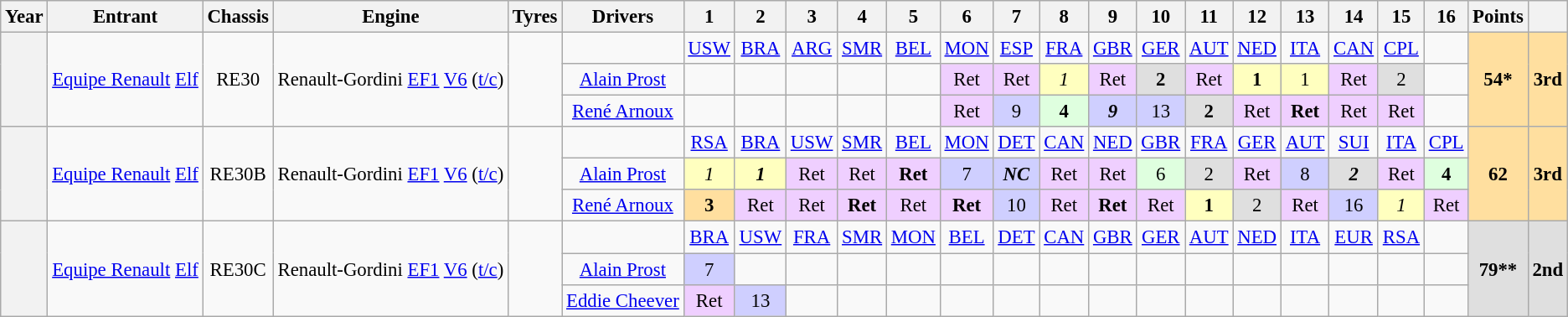<table class="wikitable" style="text-align:center; font-size:95%">
<tr>
<th>Year</th>
<th>Entrant</th>
<th>Chassis</th>
<th>Engine</th>
<th>Tyres</th>
<th>Drivers</th>
<th>1</th>
<th>2</th>
<th>3</th>
<th>4</th>
<th>5</th>
<th>6</th>
<th>7</th>
<th>8</th>
<th>9</th>
<th>10</th>
<th>11</th>
<th>12</th>
<th>13</th>
<th>14</th>
<th>15</th>
<th>16</th>
<th>Points</th>
<th></th>
</tr>
<tr>
<th rowspan="3"></th>
<td rowspan="3"><a href='#'>Equipe Renault</a> <a href='#'>Elf</a></td>
<td rowspan="3">RE30</td>
<td rowspan="3">Renault-Gordini <a href='#'>EF1</a> <a href='#'>V6</a> (<a href='#'>t/c</a>)</td>
<td rowspan="3"></td>
<td></td>
<td><a href='#'>USW</a></td>
<td><a href='#'>BRA</a></td>
<td><a href='#'>ARG</a></td>
<td><a href='#'>SMR</a></td>
<td><a href='#'>BEL</a></td>
<td><a href='#'>MON</a></td>
<td><a href='#'>ESP</a></td>
<td><a href='#'>FRA</a></td>
<td><a href='#'>GBR</a></td>
<td><a href='#'>GER</a></td>
<td><a href='#'>AUT</a></td>
<td><a href='#'>NED</a></td>
<td><a href='#'>ITA</a></td>
<td><a href='#'>CAN</a></td>
<td><a href='#'>CPL</a></td>
<td></td>
<td rowspan="3" style="background:#FFDF9F;"><strong>54*</strong></td>
<td rowspan="3" style="background:#FFDF9F;"><strong>3rd</strong></td>
</tr>
<tr>
<td> <a href='#'>Alain Prost</a></td>
<td></td>
<td></td>
<td></td>
<td></td>
<td></td>
<td style="background:#EFCFFF;">Ret</td>
<td style="background:#EFCFFF;">Ret</td>
<td style="background:#FFFFBF;"><em>1</em></td>
<td style="background:#EFCFFF;">Ret</td>
<td style="background:#DFDFDF;"><strong>2</strong></td>
<td style="background:#EFCFFF;">Ret</td>
<td style="background:#FFFFBF;"><strong>1</strong></td>
<td style="background:#FFFFBF;">1</td>
<td style="background:#EFCFFF;">Ret</td>
<td style="background:#DFDFDF;">2</td>
<td></td>
</tr>
<tr>
<td> <a href='#'>René Arnoux</a></td>
<td></td>
<td></td>
<td></td>
<td></td>
<td></td>
<td style="background:#EFCFFF;">Ret</td>
<td style="background:#CFCFFF;">9</td>
<td style="background:#DFFFDF;"><strong>4</strong></td>
<td style="background:#CFCFFF;"><strong><em>9</em></strong></td>
<td style="background:#CFCFFF;">13</td>
<td style="background:#DFDFDF;"><strong>2</strong></td>
<td style="background:#EFCFFF;">Ret</td>
<td style="background:#EFCFFF;"><strong>Ret</strong></td>
<td style="background:#EFCFFF;">Ret</td>
<td style="background:#EFCFFF;">Ret</td>
<td></td>
</tr>
<tr>
<th rowspan="3"></th>
<td rowspan="3"><a href='#'>Equipe Renault</a> <a href='#'>Elf</a></td>
<td rowspan="3">RE30B</td>
<td rowspan="3">Renault-Gordini <a href='#'>EF1</a> <a href='#'>V6</a> (<a href='#'>t/c</a>)</td>
<td rowspan="3"></td>
<td></td>
<td><a href='#'>RSA</a></td>
<td><a href='#'>BRA</a></td>
<td><a href='#'>USW</a></td>
<td><a href='#'>SMR</a></td>
<td><a href='#'>BEL</a></td>
<td><a href='#'>MON</a></td>
<td><a href='#'>DET</a></td>
<td><a href='#'>CAN</a></td>
<td><a href='#'>NED</a></td>
<td><a href='#'>GBR</a></td>
<td><a href='#'>FRA</a></td>
<td><a href='#'>GER</a></td>
<td><a href='#'>AUT</a></td>
<td><a href='#'>SUI</a></td>
<td><a href='#'>ITA</a></td>
<td><a href='#'>CPL</a></td>
<td rowspan="3" style="background:#FFDF9F;"><strong>62</strong></td>
<td rowspan="3" style="background:#FFDF9F;"><strong>3rd</strong></td>
</tr>
<tr>
<td> <a href='#'>Alain Prost</a></td>
<td style="background:#FFFFBF;"><em>1</em></td>
<td style="background:#FFFFBF;"><strong><em>1</em></strong></td>
<td style="background:#EFCFFF;">Ret</td>
<td style="background:#EFCFFF;">Ret</td>
<td style="background:#EFCFFF;"><strong>Ret</strong></td>
<td style="background:#CFCFFF;">7</td>
<td style="background:#CFCFFF;"><strong><em>NC</em></strong></td>
<td style="background:#EFCFFF;">Ret</td>
<td style="background:#EFCFFF;">Ret</td>
<td style="background:#DFFFDF;">6</td>
<td style="background:#DFDFDF;">2</td>
<td style="background:#EFCFFF;">Ret</td>
<td style="background:#CFCFFF;">8</td>
<td style="background:#DFDFDF;"><strong><em>2</em></strong></td>
<td style="background:#EFCFFF;">Ret</td>
<td style="background:#DFFFDF;"><strong>4</strong></td>
</tr>
<tr>
<td> <a href='#'>René Arnoux</a></td>
<td style="background:#FFDF9F;"><strong>3</strong></td>
<td style="background:#EFCFFF;">Ret</td>
<td style="background:#EFCFFF;">Ret</td>
<td style="background:#EFCFFF;"><strong>Ret</strong></td>
<td style="background:#EFCFFF;">Ret</td>
<td style="background:#EFCFFF;"><strong>Ret</strong></td>
<td style="background:#CFCFFF;">10</td>
<td style="background:#EFCFFF;">Ret</td>
<td style="background:#EFCFFF;"><strong>Ret</strong></td>
<td style="background:#EFCFFF;">Ret</td>
<td style="background:#FFFFBF;"><strong>1</strong></td>
<td style="background:#DFDFDF;">2</td>
<td style="background:#EFCFFF;">Ret</td>
<td style="background:#CFCFFF;">16</td>
<td style="background:#FFFFBF;"><em>1</em></td>
<td style="background:#EFCFFF;">Ret</td>
</tr>
<tr>
<th rowspan="3"></th>
<td rowspan="3"><a href='#'>Equipe Renault</a> <a href='#'>Elf</a></td>
<td rowspan="3">RE30C</td>
<td rowspan="3">Renault-Gordini <a href='#'>EF1</a> <a href='#'>V6</a> (<a href='#'>t/c</a>)</td>
<td rowspan="3"></td>
<td></td>
<td><a href='#'>BRA</a></td>
<td><a href='#'>USW</a></td>
<td><a href='#'>FRA</a></td>
<td><a href='#'>SMR</a></td>
<td><a href='#'>MON</a></td>
<td><a href='#'>BEL</a></td>
<td><a href='#'>DET</a></td>
<td><a href='#'>CAN</a></td>
<td><a href='#'>GBR</a></td>
<td><a href='#'>GER</a></td>
<td><a href='#'>AUT</a></td>
<td><a href='#'>NED</a></td>
<td><a href='#'>ITA</a></td>
<td><a href='#'>EUR</a></td>
<td><a href='#'>RSA</a></td>
<td></td>
<td rowspan="3" style="background:#DFDFDF;"><strong>79**</strong></td>
<td rowspan="3" style="background:#DFDFDF;"><strong>2nd</strong></td>
</tr>
<tr>
<td> <a href='#'>Alain Prost</a></td>
<td style="background:#CFCFFF;">7</td>
<td></td>
<td></td>
<td></td>
<td></td>
<td></td>
<td></td>
<td></td>
<td></td>
<td></td>
<td></td>
<td></td>
<td></td>
<td></td>
<td></td>
<td></td>
</tr>
<tr>
<td> <a href='#'>Eddie Cheever</a></td>
<td style="background:#EFCFFF;">Ret</td>
<td style="background:#CFCFFF;">13</td>
<td></td>
<td></td>
<td></td>
<td></td>
<td></td>
<td></td>
<td></td>
<td></td>
<td></td>
<td></td>
<td></td>
<td></td>
<td></td>
<td></td>
</tr>
</table>
